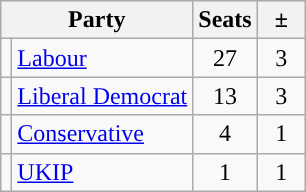<table class="sortable wikitable">
<tr>
<th colspan="2">Party</th>
<th>Seats</th>
<th>  ±  </th>
</tr>
<tr>
<td style="background-color: "></td>
<td><a href='#'>Labour</a></td>
<td align="center">27</td>
<td align="center">3</td>
</tr>
<tr>
<td style="background-color: "></td>
<td><a href='#'>Liberal Democrat</a></td>
<td align="center">13</td>
<td align="center">3</td>
</tr>
<tr>
<td style="background-color: "></td>
<td><a href='#'>Conservative</a></td>
<td align="center">4</td>
<td align="center">1</td>
</tr>
<tr>
<td style="background-color: "></td>
<td><a href='#'>UKIP</a></td>
<td align="center">1</td>
<td align="center">1</td>
</tr>
</table>
